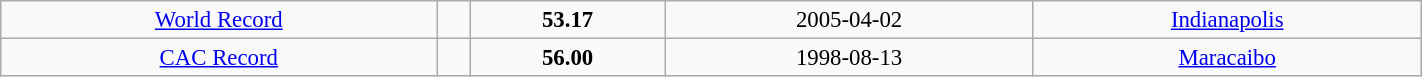<table class="wikitable" style=" text-align:center; font-size:95%;" width="75%">
<tr>
<td><a href='#'>World Record</a></td>
<td></td>
<td><strong>53.17</strong></td>
<td>2005-04-02</td>
<td> <a href='#'>Indianapolis</a></td>
</tr>
<tr>
<td><a href='#'>CAC Record</a></td>
<td></td>
<td><strong>56.00</strong></td>
<td>1998-08-13</td>
<td> <a href='#'>Maracaibo</a></td>
</tr>
</table>
